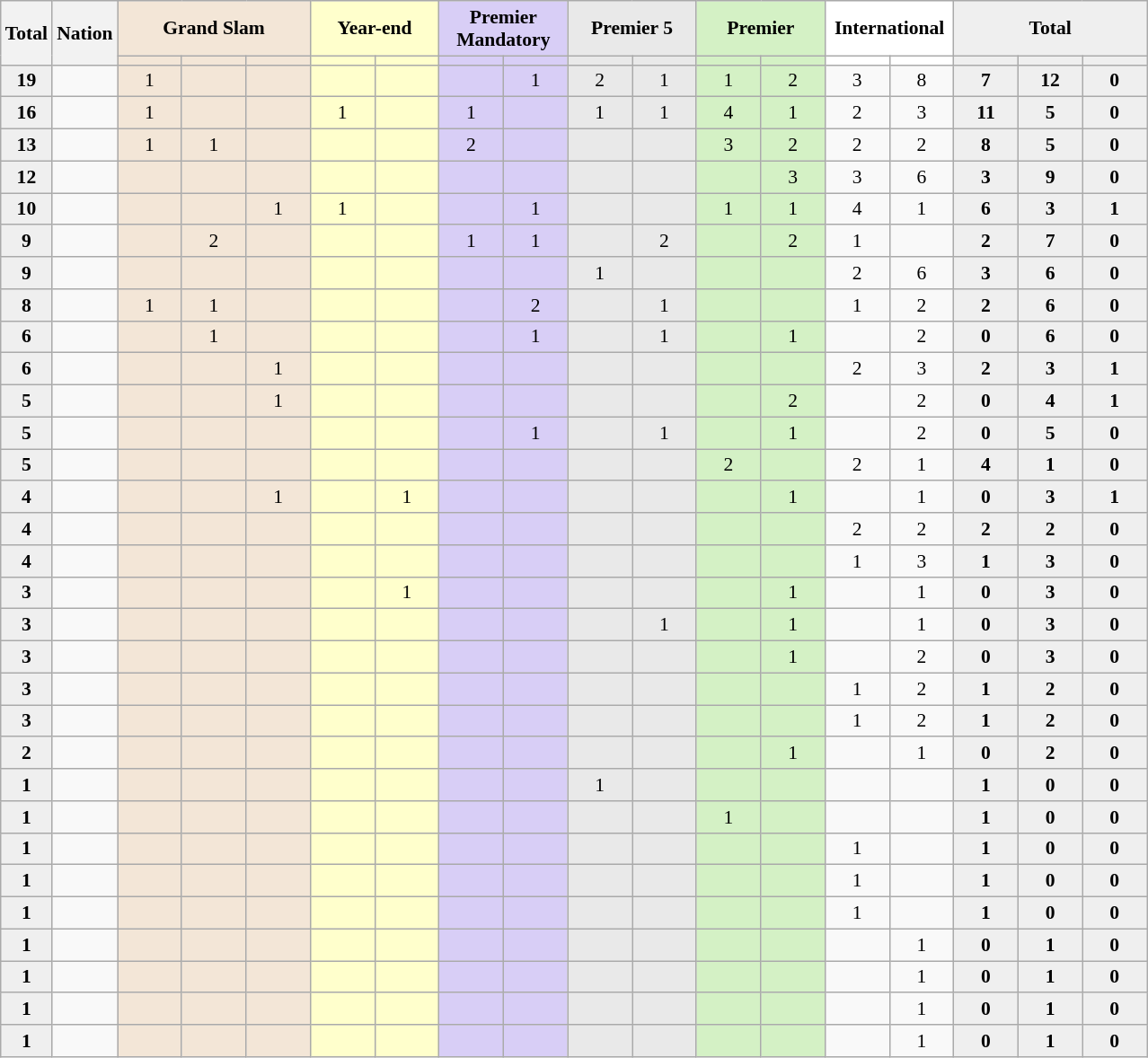<table class="sortable wikitable" style="font-size:90%">
<tr>
<th rowspan="2">Total</th>
<th rowspan="2">Nation</th>
<th style="background-color:#f3e6d7;" colspan="3">Grand Slam</th>
<th style="background-color:#ffc;" colspan="2">Year-end</th>
<th style="background-color:#d8cef6;" colspan="2">Premier Mandatory</th>
<th style="background-color:#e9e9e9;" colspan="2">Premier 5</th>
<th style="background-color:#d4f1c5;" colspan="2">Premier</th>
<th style="background-color:#fff;" colspan="2">International</th>
<th style="background-color:#efefef;" colspan="3">Total</th>
</tr>
<tr>
<th style="width:41px; background-color:#f3e6d7;"></th>
<th style="width:41px; background-color:#f3e6d7;"></th>
<th style="width:41px; background-color:#f3e6d7;"></th>
<th style="width:41px; background-color:#ffc;"></th>
<th style="width:41px; background-color:#ffc;"></th>
<th style="width:41px; background-color:#d8cef6;"></th>
<th style="width:41px; background-color:#d8cef6;"></th>
<th style="width:41px; background-color:#e9e9e9;"></th>
<th style="width:41px; background-color:#e9e9e9;"></th>
<th style="width:41px; background-color:#d4f1c5;"></th>
<th style="width:41px; background-color:#d4f1c5;"></th>
<th style="width:41px; background-color:#fff;"></th>
<th style="width:41px; background-color:#fff;"></th>
<th style="width:41px; background-color:#efefef;"></th>
<th style="width:41px; background-color:#efefef;"></th>
<th style="width:41px; background-color:#efefef;"></th>
</tr>
<tr align=center>
<td style="background:#efefef;"><strong>19</strong></td>
<td align=left></td>
<td style="background:#F3E6D7;">1</td>
<td style="background:#F3E6D7;"></td>
<td style="background:#F3E6D7;"></td>
<td style="background:#ffc;"></td>
<td style="background:#ffc;"></td>
<td style="background:#D8CEF6;"></td>
<td style="background:#D8CEF6;">1</td>
<td style="background:#E9E9E9;">2</td>
<td style="background:#E9E9E9;">1</td>
<td style="background:#D4F1C5;">1</td>
<td style="background:#D4F1C5;">2</td>
<td>3</td>
<td>8</td>
<td style="background:#efefef;"><strong>7</strong></td>
<td style="background:#efefef;"><strong>12</strong></td>
<td style="background:#efefef;"><strong>0</strong></td>
</tr>
<tr align=center>
<td style="background:#efefef;"><strong>16</strong></td>
<td align=left></td>
<td style="background:#F3E6D7;">1</td>
<td style="background:#F3E6D7;"></td>
<td style="background:#F3E6D7;"></td>
<td style="background:#ffc;">1</td>
<td style="background:#ffc;"></td>
<td style="background:#D8CEF6;">1</td>
<td style="background:#D8CEF6;"></td>
<td style="background:#E9E9E9;">1</td>
<td style="background:#E9E9E9;">1</td>
<td style="background:#D4F1C5;">4</td>
<td style="background:#D4F1C5;">1</td>
<td>2</td>
<td> 3</td>
<td style="background:#efefef;"><strong>11</strong></td>
<td style="background:#efefef;"><strong>5</strong></td>
<td style="background:#efefef;"><strong>0</strong></td>
</tr>
<tr align=center>
<td style="background:#efefef;"><strong>13</strong></td>
<td align=left></td>
<td style="background:#F3E6D7;">1</td>
<td style="background:#F3E6D7;">1</td>
<td style="background:#F3E6D7;"></td>
<td style="background:#ffc;"></td>
<td style="background:#ffc;"></td>
<td style="background:#D8CEF6;">2</td>
<td style="background:#D8CEF6;"></td>
<td style="background:#E9E9E9;"></td>
<td style="background:#E9E9E9;"></td>
<td style="background:#D4F1C5;">3</td>
<td style="background:#D4F1C5;">2</td>
<td>2</td>
<td>2</td>
<td style="background:#efefef;"><strong>8</strong></td>
<td style="background:#efefef;"><strong>5</strong></td>
<td style="background:#efefef;"><strong>0</strong></td>
</tr>
<tr align=center>
<td style="background:#efefef;"><strong>12</strong></td>
<td align=left></td>
<td style="background:#F3E6D7;"></td>
<td style="background:#F3E6D7;"></td>
<td style="background:#F3E6D7;"></td>
<td style="background:#ffc;"></td>
<td style="background:#ffc;"></td>
<td style="background:#D8CEF6;"></td>
<td style="background:#D8CEF6;"></td>
<td style="background:#E9E9E9;"></td>
<td style="background:#E9E9E9;"></td>
<td style="background:#D4F1C5;"></td>
<td style="background:#D4F1C5;">3</td>
<td>3</td>
<td>6</td>
<td style="background:#efefef;"><strong>3</strong></td>
<td style="background:#efefef;"><strong>9</strong></td>
<td style="background:#efefef;"><strong>0</strong></td>
</tr>
<tr align=center>
<td style="background:#efefef;"><strong>10</strong></td>
<td align=left></td>
<td style="background:#F3E6D7;"></td>
<td style="background:#F3E6D7;"></td>
<td style="background:#F3E6D7;">1</td>
<td style="background:#ffc;">1</td>
<td style="background:#ffc;"></td>
<td style="background:#D8CEF6;"></td>
<td style="background:#D8CEF6;">1</td>
<td style="background:#E9E9E9;"></td>
<td style="background:#E9E9E9;"></td>
<td style="background:#D4F1C5;">1</td>
<td style="background:#D4F1C5;">1</td>
<td>4</td>
<td>1</td>
<td style="background:#efefef;"><strong>6</strong></td>
<td style="background:#efefef;"><strong>3</strong></td>
<td style="background:#efefef;"><strong>1</strong></td>
</tr>
<tr align=center>
<td style="background:#efefef;"><strong>9</strong></td>
<td align=left></td>
<td style="background:#F3E6D7;"></td>
<td style="background:#F3E6D7;">2</td>
<td style="background:#F3E6D7;"></td>
<td style="background:#ffc;"></td>
<td style="background:#ffc;"></td>
<td style="background:#D8CEF6;">1</td>
<td style="background:#D8CEF6;">1</td>
<td style="background:#E9E9E9;"></td>
<td style="background:#E9E9E9;">2</td>
<td style="background:#D4F1C5;"></td>
<td style="background:#D4F1C5;">2</td>
<td>1</td>
<td></td>
<td style="background:#efefef;"><strong>2</strong></td>
<td style="background:#efefef;"><strong>7</strong></td>
<td style="background:#efefef;"><strong>0</strong></td>
</tr>
<tr align=center>
<td style="background:#efefef;"><strong>9</strong></td>
<td align=left></td>
<td style="background:#F3E6D7;"></td>
<td style="background:#F3E6D7;"></td>
<td style="background:#F3E6D7;"></td>
<td style="background:#ffc;"></td>
<td style="background:#ffc;"></td>
<td style="background:#D8CEF6;"></td>
<td style="background:#D8CEF6;"></td>
<td style="background:#E9E9E9;">1</td>
<td style="background:#E9E9E9;"></td>
<td style="background:#D4F1C5;"></td>
<td style="background:#D4F1C5;"></td>
<td>2</td>
<td>6</td>
<td style="background:#efefef;"><strong>3</strong></td>
<td style="background:#efefef;"><strong>6</strong></td>
<td style="background:#efefef;"><strong>0</strong></td>
</tr>
<tr align=center>
<td style="background:#efefef;"><strong>8</strong></td>
<td align=left></td>
<td style="background:#F3E6D7;">1</td>
<td style="background:#F3E6D7;">1</td>
<td style="background:#F3E6D7;"></td>
<td style="background:#ffc;"></td>
<td style="background:#ffc;"></td>
<td style="background:#D8CEF6;"></td>
<td style="background:#D8CEF6;">2</td>
<td style="background:#E9E9E9;"></td>
<td style="background:#E9E9E9;">1</td>
<td style="background:#D4F1C5;"></td>
<td style="background:#D4F1C5;"></td>
<td>1</td>
<td>2</td>
<td style="background:#efefef;"><strong>2</strong></td>
<td style="background:#efefef;"><strong>6</strong></td>
<td style="background:#efefef;"><strong>0</strong></td>
</tr>
<tr align=center>
<td style="background:#efefef;"><strong>6</strong></td>
<td align=left></td>
<td style="background:#F3E6D7;"></td>
<td style="background:#F3E6D7;">1</td>
<td style="background:#F3E6D7;"></td>
<td style="background:#ffc;"></td>
<td style="background:#ffc;"></td>
<td style="background:#D8CEF6;"></td>
<td style="background:#D8CEF6;">1</td>
<td style="background:#E9E9E9;"></td>
<td style="background:#E9E9E9;">1</td>
<td style="background:#D4F1C5;"></td>
<td style="background:#D4F1C5;">1</td>
<td></td>
<td>2</td>
<td style="background:#efefef;"><strong>0</strong></td>
<td style="background:#efefef;"><strong>6</strong></td>
<td style="background:#efefef;"><strong>0</strong></td>
</tr>
<tr align=center>
<td style="background:#efefef;"><strong>6</strong></td>
<td align=left></td>
<td style="background:#F3E6D7;"></td>
<td style="background:#F3E6D7;"></td>
<td style="background:#F3E6D7;">1</td>
<td style="background:#ffc;"></td>
<td style="background:#ffc;"></td>
<td style="background:#D8CEF6;"></td>
<td style="background:#D8CEF6;"></td>
<td style="background:#E9E9E9;"></td>
<td style="background:#E9E9E9;"></td>
<td style="background:#D4F1C5;"></td>
<td style="background:#D4F1C5;"></td>
<td>2</td>
<td>3</td>
<td style="background:#efefef;"><strong>2</strong></td>
<td style="background:#efefef;"><strong>3</strong></td>
<td style="background:#efefef;"><strong>1</strong></td>
</tr>
<tr align=center>
<td style="background:#efefef;"><strong>5</strong></td>
<td align=left></td>
<td style="background:#F3E6D7;"></td>
<td style="background:#F3E6D7;"></td>
<td style="background:#F3E6D7;">1</td>
<td style="background:#ffc;"></td>
<td style="background:#ffc;"></td>
<td style="background:#D8CEF6;"></td>
<td style="background:#D8CEF6;"></td>
<td style="background:#E9E9E9;"></td>
<td style="background:#E9E9E9;"></td>
<td style="background:#D4F1C5;"></td>
<td style="background:#D4F1C5;">2</td>
<td></td>
<td>2</td>
<td style="background:#efefef;"><strong>0</strong></td>
<td style="background:#efefef;"><strong>4</strong></td>
<td style="background:#efefef;"><strong>1</strong></td>
</tr>
<tr align=center>
<td style="background:#efefef;"><strong>5</strong></td>
<td style="text-align:left;"></td>
<td style="background:#F3E6D7;"></td>
<td style="background:#F3E6D7;"></td>
<td style="background:#F3E6D7;"></td>
<td style="background:#ffc;"></td>
<td style="background:#ffc;"></td>
<td style="background:#D8CEF6;"></td>
<td style="background:#D8CEF6;">1</td>
<td style="background:#E9E9E9;"></td>
<td style="background:#E9E9E9;">1</td>
<td style="background:#D4F1C5;"></td>
<td style="background:#D4F1C5;">1</td>
<td></td>
<td>2</td>
<td style="background:#efefef;"><strong>0</strong></td>
<td style="background:#efefef;"><strong>5</strong></td>
<td style="background:#efefef;"><strong>0</strong></td>
</tr>
<tr align=center>
<td style="background:#efefef;"><strong>5</strong></td>
<td align=left></td>
<td style="background:#F3E6D7;"></td>
<td style="background:#F3E6D7;"></td>
<td style="background:#F3E6D7;"></td>
<td style="background:#ffc;"></td>
<td style="background:#ffc;"></td>
<td style="background:#D8CEF6;"></td>
<td style="background:#D8CEF6;"></td>
<td style="background:#E9E9E9;"></td>
<td style="background:#E9E9E9;"></td>
<td style="background:#D4F1C5;">2</td>
<td style="background:#D4F1C5;"></td>
<td>2</td>
<td>1</td>
<td style="background:#efefef;"><strong>4</strong></td>
<td style="background:#efefef;"><strong>1</strong></td>
<td style="background:#efefef;"><strong>0</strong></td>
</tr>
<tr align=center>
<td style="background:#efefef;"><strong>4</strong></td>
<td align=left></td>
<td style="background:#F3E6D7;"></td>
<td style="background:#F3E6D7;"></td>
<td style="background:#F3E6D7;">1</td>
<td style="background:#ffc;"></td>
<td style="background:#ffc;">1</td>
<td style="background:#D8CEF6;"></td>
<td style="background:#D8CEF6;"></td>
<td style="background:#E9E9E9;"></td>
<td style="background:#E9E9E9;"></td>
<td style="background:#D4F1C5;"></td>
<td style="background:#D4F1C5;">1</td>
<td></td>
<td> 1</td>
<td style="background:#efefef;"><strong>0</strong></td>
<td style="background:#efefef;"><strong>3</strong></td>
<td style="background:#efefef;"><strong>1</strong></td>
</tr>
<tr align=center>
<td style="background:#efefef;"><strong>4</strong></td>
<td align=left></td>
<td style="background:#F3E6D7;"></td>
<td style="background:#F3E6D7;"></td>
<td style="background:#F3E6D7;"></td>
<td style="background:#ffc;"></td>
<td style="background:#ffc;"></td>
<td style="background:#D8CEF6;"></td>
<td style="background:#D8CEF6;"></td>
<td style="background:#E9E9E9;"></td>
<td style="background:#E9E9E9;"></td>
<td style="background:#D4F1C5;"></td>
<td style="background:#D4F1C5;"></td>
<td>2</td>
<td> 2</td>
<td style="background:#efefef;"><strong>2</strong></td>
<td style="background:#efefef;"><strong>2</strong></td>
<td style="background:#efefef;"><strong>0</strong></td>
</tr>
<tr align=center>
<td style="background:#efefef;"><strong>4</strong></td>
<td align=left></td>
<td style="background:#F3E6D7;"></td>
<td style="background:#F3E6D7;"></td>
<td style="background:#F3E6D7;"></td>
<td style="background:#ffc;"></td>
<td style="background:#ffc;"></td>
<td style="background:#D8CEF6;"></td>
<td style="background:#D8CEF6;"></td>
<td style="background:#E9E9E9;"></td>
<td style="background:#E9E9E9;"></td>
<td style="background:#D4F1C5;"></td>
<td style="background:#D4F1C5;"></td>
<td>1</td>
<td>3</td>
<td style="background:#efefef;"><strong>1</strong></td>
<td style="background:#efefef;"><strong>3</strong></td>
<td style="background:#efefef;"><strong>0</strong></td>
</tr>
<tr align=center>
<td style="background:#efefef;"><strong>3</strong></td>
<td align=left></td>
<td style="background:#F3E6D7;"></td>
<td style="background:#F3E6D7;"></td>
<td style="background:#F3E6D7;"></td>
<td style="background:#ffc;"></td>
<td style="background:#ffc;">1</td>
<td style="background:#D8CEF6;"></td>
<td style="background:#D8CEF6;"></td>
<td style="background:#E9E9E9;"></td>
<td style="background:#E9E9E9;"></td>
<td style="background:#D4F1C5;"></td>
<td style="background:#D4F1C5;">1</td>
<td></td>
<td> 1</td>
<td style="background:#efefef;"><strong>0</strong></td>
<td style="background:#efefef;"><strong>3</strong></td>
<td style="background:#efefef;"><strong>0</strong></td>
</tr>
<tr align=center>
<td style="background:#efefef;"><strong>3</strong></td>
<td align=left></td>
<td style="background:#F3E6D7;"></td>
<td style="background:#F3E6D7;"></td>
<td style="background:#F3E6D7;"></td>
<td style="background:#ffc;"></td>
<td style="background:#ffc;"></td>
<td style="background:#D8CEF6;"></td>
<td style="background:#D8CEF6;"></td>
<td style="background:#E9E9E9;"></td>
<td style="background:#E9E9E9;">1</td>
<td style="background:#D4F1C5;"></td>
<td style="background:#D4F1C5;">1</td>
<td></td>
<td>1</td>
<td style="background:#efefef;"><strong>0</strong></td>
<td style="background:#efefef;"><strong>3</strong></td>
<td style="background:#efefef;"><strong>0</strong></td>
</tr>
<tr align=center>
<td style="background:#efefef;"><strong>3</strong></td>
<td align=left></td>
<td style="background:#F3E6D7;"></td>
<td style="background:#F3E6D7;"></td>
<td style="background:#F3E6D7;"></td>
<td style="background:#ffc;"></td>
<td style="background:#ffc;"></td>
<td style="background:#D8CEF6;"></td>
<td style="background:#D8CEF6;"></td>
<td style="background:#E9E9E9;"></td>
<td style="background:#E9E9E9;"></td>
<td style="background:#D4F1C5;"></td>
<td style="background:#D4F1C5;">1</td>
<td></td>
<td> 2</td>
<td style="background:#efefef;"><strong>0</strong></td>
<td style="background:#efefef;"><strong>3</strong></td>
<td style="background:#efefef;"><strong>0</strong></td>
</tr>
<tr align=center>
<td style="background:#efefef;"><strong>3</strong></td>
<td align=left></td>
<td style="background:#F3E6D7;"></td>
<td style="background:#F3E6D7;"></td>
<td style="background:#F3E6D7;"></td>
<td style="background:#ffc;"></td>
<td style="background:#ffc;"></td>
<td style="background:#D8CEF6;"></td>
<td style="background:#D8CEF6;"></td>
<td style="background:#E9E9E9;"></td>
<td style="background:#E9E9E9;"></td>
<td style="background:#D4F1C5;"></td>
<td style="background:#D4F1C5;"></td>
<td> 1</td>
<td> 2</td>
<td style="background:#efefef;"><strong>1</strong></td>
<td style="background:#efefef;"><strong>2</strong></td>
<td style="background:#efefef;"><strong>0</strong></td>
</tr>
<tr align=center>
<td style="background:#efefef;"><strong>3</strong></td>
<td align=left></td>
<td style="background:#F3E6D7;"></td>
<td style="background:#F3E6D7;"></td>
<td style="background:#F3E6D7;"></td>
<td style="background:#ffc;"></td>
<td style="background:#ffc;"></td>
<td style="background:#D8CEF6;"></td>
<td style="background:#D8CEF6;"></td>
<td style="background:#E9E9E9;"></td>
<td style="background:#E9E9E9;"></td>
<td style="background:#D4F1C5;"></td>
<td style="background:#D4F1C5;"></td>
<td>1</td>
<td> 2</td>
<td style="background:#efefef;"><strong>1</strong></td>
<td style="background:#efefef;"><strong>2</strong></td>
<td style="background:#efefef;"><strong>0</strong></td>
</tr>
<tr align=center>
<td style="background:#efefef;"><strong>2</strong></td>
<td align=left></td>
<td style="background:#F3E6D7;"></td>
<td style="background:#F3E6D7;"></td>
<td style="background:#F3E6D7;"></td>
<td style="background:#ffc;"></td>
<td style="background:#ffc;"></td>
<td style="background:#D8CEF6;"></td>
<td style="background:#D8CEF6;"></td>
<td style="background:#E9E9E9;"></td>
<td style="background:#E9E9E9;"></td>
<td style="background:#D4F1C5;"></td>
<td style="background:#D4F1C5;">1</td>
<td></td>
<td>1</td>
<td style="background:#efefef;"><strong>0</strong></td>
<td style="background:#efefef;"><strong>2</strong></td>
<td style="background:#efefef;"><strong>0</strong></td>
</tr>
<tr align=center>
<td style="background:#efefef;"><strong>1</strong></td>
<td align=left></td>
<td style="background:#F3E6D7;"></td>
<td style="background:#F3E6D7;"></td>
<td style="background:#F3E6D7;"></td>
<td style="background:#ffc;"></td>
<td style="background:#ffc;"></td>
<td style="background:#D8CEF6;"></td>
<td style="background:#D8CEF6;"></td>
<td style="background:#E9E9E9;">1</td>
<td style="background:#E9E9E9;"></td>
<td style="background:#D4F1C5;"></td>
<td style="background:#D4F1C5;"></td>
<td></td>
<td></td>
<td style="background:#efefef;"><strong>1</strong></td>
<td style="background:#efefef;"><strong>0</strong></td>
<td style="background:#efefef;"><strong>0</strong></td>
</tr>
<tr align=center>
<td style="background:#efefef;"><strong>1</strong></td>
<td align=left></td>
<td style="background:#F3E6D7;"></td>
<td style="background:#F3E6D7;"></td>
<td style="background:#F3E6D7;"></td>
<td style="background:#ffc;"></td>
<td style="background:#ffc;"></td>
<td style="background:#D8CEF6;"></td>
<td style="background:#D8CEF6;"></td>
<td style="background:#E9E9E9;"></td>
<td style="background:#E9E9E9;"></td>
<td style="background:#D4F1C5;">1</td>
<td style="background:#D4F1C5;"></td>
<td></td>
<td></td>
<td style="background:#efefef;"><strong>1</strong></td>
<td style="background:#efefef;"><strong>0</strong></td>
<td style="background:#efefef;"><strong>0</strong></td>
</tr>
<tr align=center>
<td style="background:#efefef;"><strong>1</strong></td>
<td align=left></td>
<td style="background:#F3E6D7;"></td>
<td style="background:#F3E6D7;"></td>
<td style="background:#F3E6D7;"></td>
<td style="background:#ffc;"></td>
<td style="background:#ffc;"></td>
<td style="background:#D8CEF6;"></td>
<td style="background:#D8CEF6;"></td>
<td style="background:#E9E9E9;"></td>
<td style="background:#E9E9E9;"></td>
<td style="background:#D4F1C5;"></td>
<td style="background:#D4F1C5;"></td>
<td> 1</td>
<td></td>
<td style="background:#efefef;"><strong>1</strong></td>
<td style="background:#efefef;"><strong>0</strong></td>
<td style="background:#efefef;"><strong>0</strong></td>
</tr>
<tr align=center>
<td style="background:#efefef;"><strong>1</strong></td>
<td align=left></td>
<td style="background:#F3E6D7;"></td>
<td style="background:#F3E6D7;"></td>
<td style="background:#F3E6D7;"></td>
<td style="background:#ffc;"></td>
<td style="background:#ffc;"></td>
<td style="background:#D8CEF6;"></td>
<td style="background:#D8CEF6;"></td>
<td style="background:#E9E9E9;"></td>
<td style="background:#E9E9E9;"></td>
<td style="background:#D4F1C5;"></td>
<td style="background:#D4F1C5;"></td>
<td>1</td>
<td></td>
<td style="background:#efefef;"><strong>1</strong></td>
<td style="background:#efefef;"><strong>0</strong></td>
<td style="background:#efefef;"><strong>0</strong></td>
</tr>
<tr align=center>
<td style="background:#efefef;"><strong>1</strong></td>
<td align=left></td>
<td style="background:#F3E6D7;"></td>
<td style="background:#F3E6D7;"></td>
<td style="background:#F3E6D7;"></td>
<td style="background:#ffc;"></td>
<td style="background:#ffc;"></td>
<td style="background:#D8CEF6;"></td>
<td style="background:#D8CEF6;"></td>
<td style="background:#E9E9E9;"></td>
<td style="background:#E9E9E9;"></td>
<td style="background:#D4F1C5;"></td>
<td style="background:#D4F1C5;"></td>
<td> 1</td>
<td></td>
<td style="background:#efefef;"><strong>1</strong></td>
<td style="background:#efefef;"><strong>0</strong></td>
<td style="background:#efefef;"><strong>0</strong></td>
</tr>
<tr align=center>
<td style="background:#efefef;"><strong>1</strong></td>
<td align=left></td>
<td style="background:#F3E6D7;"></td>
<td style="background:#F3E6D7;"></td>
<td style="background:#F3E6D7;"></td>
<td style="background:#ffc;"></td>
<td style="background:#ffc;"></td>
<td style="background:#D8CEF6;"></td>
<td style="background:#D8CEF6;"></td>
<td style="background:#E9E9E9;"></td>
<td style="background:#E9E9E9;"></td>
<td style="background:#D4F1C5;"></td>
<td style="background:#D4F1C5;"></td>
<td></td>
<td> 1</td>
<td style="background:#efefef;"><strong>0</strong></td>
<td style="background:#efefef;"><strong>1</strong></td>
<td style="background:#efefef;"><strong>0</strong></td>
</tr>
<tr align=center>
<td style="background:#efefef;"><strong>1</strong></td>
<td align=left></td>
<td style="background:#F3E6D7;"></td>
<td style="background:#F3E6D7;"></td>
<td style="background:#F3E6D7;"></td>
<td style="background:#ffc;"></td>
<td style="background:#ffc;"></td>
<td style="background:#D8CEF6;"></td>
<td style="background:#D8CEF6;"></td>
<td style="background:#E9E9E9;"></td>
<td style="background:#E9E9E9;"></td>
<td style="background:#D4F1C5;"></td>
<td style="background:#D4F1C5;"></td>
<td></td>
<td> 1</td>
<td style="background:#efefef;"><strong>0</strong></td>
<td style="background:#efefef;"><strong>1</strong></td>
<td style="background:#efefef;"><strong>0</strong></td>
</tr>
<tr align=center>
<td style="background:#efefef;"><strong>1</strong></td>
<td align=left></td>
<td style="background:#F3E6D7;"></td>
<td style="background:#F3E6D7;"></td>
<td style="background:#F3E6D7;"></td>
<td style="background:#ffc;"></td>
<td style="background:#ffc;"></td>
<td style="background:#D8CEF6;"></td>
<td style="background:#D8CEF6;"></td>
<td style="background:#E9E9E9;"></td>
<td style="background:#E9E9E9;"></td>
<td style="background:#D4F1C5;"></td>
<td style="background:#D4F1C5;"></td>
<td></td>
<td> 1</td>
<td style="background:#efefef;"><strong>0</strong></td>
<td style="background:#efefef;"><strong>1</strong></td>
<td style="background:#efefef;"><strong>0</strong></td>
</tr>
<tr align=center>
<td style="background:#efefef;"><strong>1</strong></td>
<td align=left></td>
<td style="background:#F3E6D7;"></td>
<td style="background:#F3E6D7;"></td>
<td style="background:#F3E6D7;"></td>
<td style="background:#ffc;"></td>
<td style="background:#ffc;"></td>
<td style="background:#D8CEF6;"></td>
<td style="background:#D8CEF6;"></td>
<td style="background:#E9E9E9;"></td>
<td style="background:#E9E9E9;"></td>
<td style="background:#D4F1C5;"></td>
<td style="background:#D4F1C5;"></td>
<td></td>
<td> 1</td>
<td style="background:#efefef;"><strong>0</strong></td>
<td style="background:#efefef;"><strong>1</strong></td>
<td style="background:#efefef;"><strong>0</strong></td>
</tr>
</table>
